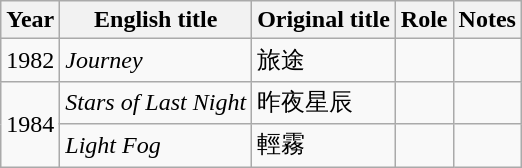<table class="wikitable sortable">
<tr>
<th>Year</th>
<th>English title</th>
<th>Original title</th>
<th>Role</th>
<th class="unsortable">Notes</th>
</tr>
<tr>
<td>1982</td>
<td><em>Journey</em></td>
<td>旅途</td>
<td></td>
<td></td>
</tr>
<tr>
<td rowspan=2>1984</td>
<td><em>Stars of Last Night</em></td>
<td>昨夜星辰</td>
<td></td>
<td></td>
</tr>
<tr>
<td><em>Light Fog</em></td>
<td>輕霧</td>
<td></td>
<td></td>
</tr>
</table>
